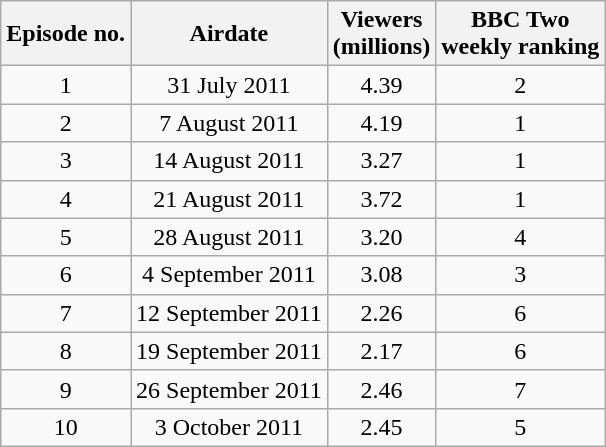<table class="wikitable" style="text-align:center;">
<tr>
<th>Episode no.</th>
<th>Airdate</th>
<th>Viewers<br>(millions)</th>
<th>BBC Two<br>weekly ranking</th>
</tr>
<tr>
<td>1</td>
<td>31 July 2011</td>
<td>4.39</td>
<td>2</td>
</tr>
<tr>
<td>2</td>
<td>7 August 2011</td>
<td>4.19</td>
<td>1</td>
</tr>
<tr>
<td>3</td>
<td>14 August 2011</td>
<td>3.27</td>
<td>1</td>
</tr>
<tr>
<td>4</td>
<td>21 August 2011</td>
<td>3.72</td>
<td>1</td>
</tr>
<tr>
<td>5</td>
<td>28 August 2011</td>
<td>3.20</td>
<td>4</td>
</tr>
<tr>
<td>6</td>
<td>4 September 2011</td>
<td>3.08</td>
<td>3</td>
</tr>
<tr>
<td>7</td>
<td>12 September 2011</td>
<td>2.26</td>
<td>6</td>
</tr>
<tr>
<td>8</td>
<td>19 September 2011</td>
<td>2.17</td>
<td>6</td>
</tr>
<tr>
<td>9</td>
<td>26 September 2011</td>
<td>2.46</td>
<td>7</td>
</tr>
<tr>
<td>10</td>
<td>3 October 2011</td>
<td>2.45</td>
<td>5</td>
</tr>
</table>
